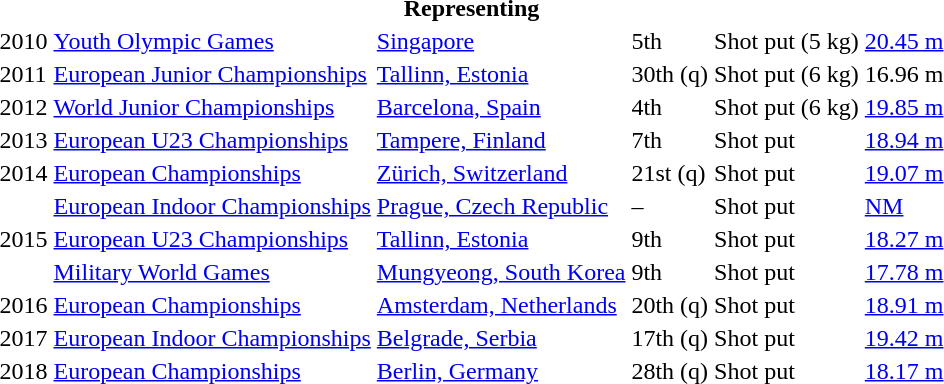<table>
<tr>
<th colspan="6">Representing </th>
</tr>
<tr>
<td>2010</td>
<td><a href='#'>Youth Olympic Games</a></td>
<td><a href='#'>Singapore</a></td>
<td>5th</td>
<td>Shot put (5 kg)</td>
<td><a href='#'>20.45 m</a></td>
</tr>
<tr>
<td>2011</td>
<td><a href='#'>European Junior Championships</a></td>
<td><a href='#'>Tallinn, Estonia</a></td>
<td>30th (q)</td>
<td>Shot put (6 kg)</td>
<td>16.96 m</td>
</tr>
<tr>
<td>2012</td>
<td><a href='#'>World Junior Championships</a></td>
<td><a href='#'>Barcelona, Spain</a></td>
<td>4th</td>
<td>Shot put (6 kg)</td>
<td><a href='#'>19.85 m</a></td>
</tr>
<tr>
<td>2013</td>
<td><a href='#'>European U23 Championships</a></td>
<td><a href='#'>Tampere, Finland</a></td>
<td>7th</td>
<td>Shot put</td>
<td><a href='#'>18.94 m</a></td>
</tr>
<tr>
<td>2014</td>
<td><a href='#'>European Championships</a></td>
<td><a href='#'>Zürich, Switzerland</a></td>
<td>21st (q)</td>
<td>Shot put</td>
<td><a href='#'>19.07 m</a></td>
</tr>
<tr>
<td rowspan=3>2015</td>
<td><a href='#'>European Indoor Championships</a></td>
<td><a href='#'>Prague, Czech Republic</a></td>
<td>–</td>
<td>Shot put</td>
<td><a href='#'>NM</a></td>
</tr>
<tr>
<td><a href='#'>European U23 Championships</a></td>
<td><a href='#'>Tallinn, Estonia</a></td>
<td>9th</td>
<td>Shot put</td>
<td><a href='#'>18.27 m</a></td>
</tr>
<tr>
<td><a href='#'>Military World Games</a></td>
<td><a href='#'>Mungyeong, South Korea</a></td>
<td>9th</td>
<td>Shot put</td>
<td><a href='#'>17.78 m</a></td>
</tr>
<tr>
<td>2016</td>
<td><a href='#'>European Championships</a></td>
<td><a href='#'>Amsterdam, Netherlands</a></td>
<td>20th (q)</td>
<td>Shot put</td>
<td><a href='#'>18.91 m</a></td>
</tr>
<tr>
<td>2017</td>
<td><a href='#'>European Indoor Championships</a></td>
<td><a href='#'>Belgrade, Serbia</a></td>
<td>17th (q)</td>
<td>Shot put</td>
<td><a href='#'>19.42 m</a></td>
</tr>
<tr>
<td>2018</td>
<td><a href='#'>European Championships</a></td>
<td><a href='#'>Berlin, Germany</a></td>
<td>28th (q)</td>
<td>Shot put</td>
<td><a href='#'>18.17 m</a></td>
</tr>
</table>
